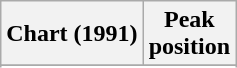<table class="wikitable sortable plainrowheaders">
<tr>
<th>Chart (1991)</th>
<th>Peak<br>position</th>
</tr>
<tr>
</tr>
<tr>
</tr>
<tr>
</tr>
</table>
